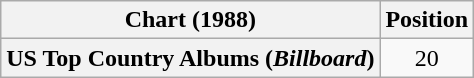<table class="wikitable sortable plainrowheaders" style="text-align:center">
<tr>
<th scope="col">Chart (1988)</th>
<th scope="col">Position</th>
</tr>
<tr>
<th scope="row">US Top Country Albums (<em>Billboard</em>)</th>
<td>20</td>
</tr>
</table>
